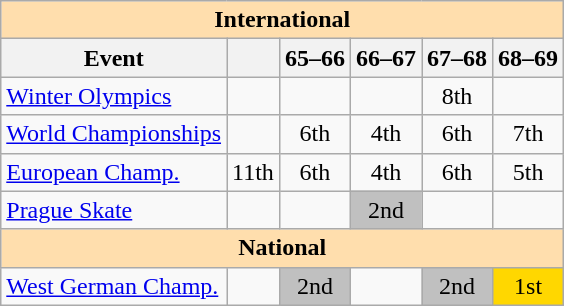<table class="wikitable" style="text-align:center">
<tr>
<th style="background-color: #ffdead; " colspan=6 align=center>International</th>
</tr>
<tr>
<th>Event</th>
<th></th>
<th>65–66</th>
<th>66–67</th>
<th>67–68</th>
<th>68–69</th>
</tr>
<tr>
<td align=left><a href='#'>Winter Olympics</a></td>
<td></td>
<td></td>
<td></td>
<td>8th</td>
<td></td>
</tr>
<tr>
<td align=left><a href='#'>World Championships</a></td>
<td></td>
<td>6th</td>
<td>4th</td>
<td>6th</td>
<td>7th</td>
</tr>
<tr>
<td align=left><a href='#'>European Champ.</a></td>
<td>11th</td>
<td>6th</td>
<td>4th</td>
<td>6th</td>
<td>5th</td>
</tr>
<tr>
<td align=left><a href='#'>Prague Skate</a></td>
<td></td>
<td></td>
<td bgcolor=silver>2nd</td>
<td></td>
<td></td>
</tr>
<tr>
<th style="background-color: #ffdead; " colspan=6 align=center>National</th>
</tr>
<tr>
<td align=left><a href='#'>West German Champ.</a></td>
<td></td>
<td bgcolor=silver>2nd</td>
<td></td>
<td bgcolor=silver>2nd</td>
<td bgcolor=gold>1st</td>
</tr>
</table>
